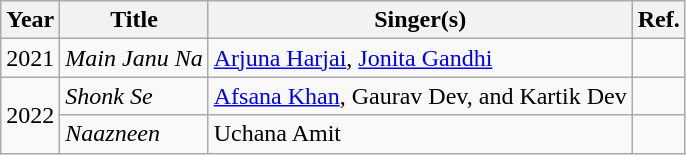<table class="wikitable sortable plainrowheaders">
<tr style="text-align:center;">
<th scope="col">Year</th>
<th scope="col">Title</th>
<th scope="col">Singer(s)</th>
<th class="unsortable" scope="col">Ref.</th>
</tr>
<tr>
<td>2021</td>
<td><em>Main Janu Na</em></td>
<td><a href='#'>Arjuna Harjai</a>, <a href='#'>Jonita Gandhi</a></td>
<td></td>
</tr>
<tr>
<td rowspan="2">2022</td>
<td><em>Shonk Se</em></td>
<td><a href='#'>Afsana Khan</a>, Gaurav Dev, and Kartik Dev</td>
<td></td>
</tr>
<tr>
<td><em>Naazneen</em></td>
<td>Uchana Amit</td>
<td></td>
</tr>
</table>
